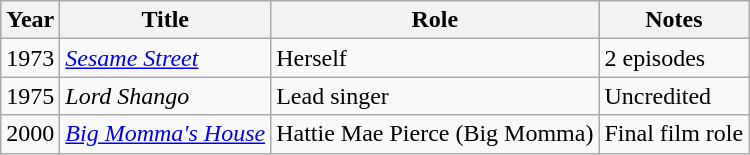<table class="wikitable">
<tr>
<th>Year</th>
<th>Title</th>
<th>Role</th>
<th>Notes</th>
</tr>
<tr>
<td>1973</td>
<td><em><a href='#'>Sesame Street</a></em></td>
<td>Herself</td>
<td>2 episodes</td>
</tr>
<tr>
<td>1975</td>
<td><em>Lord Shango</em></td>
<td>Lead singer</td>
<td>Uncredited</td>
</tr>
<tr>
<td>2000</td>
<td><em><a href='#'>Big Momma's House</a></em></td>
<td>Hattie Mae Pierce (Big Momma)</td>
<td>Final film role</td>
</tr>
</table>
